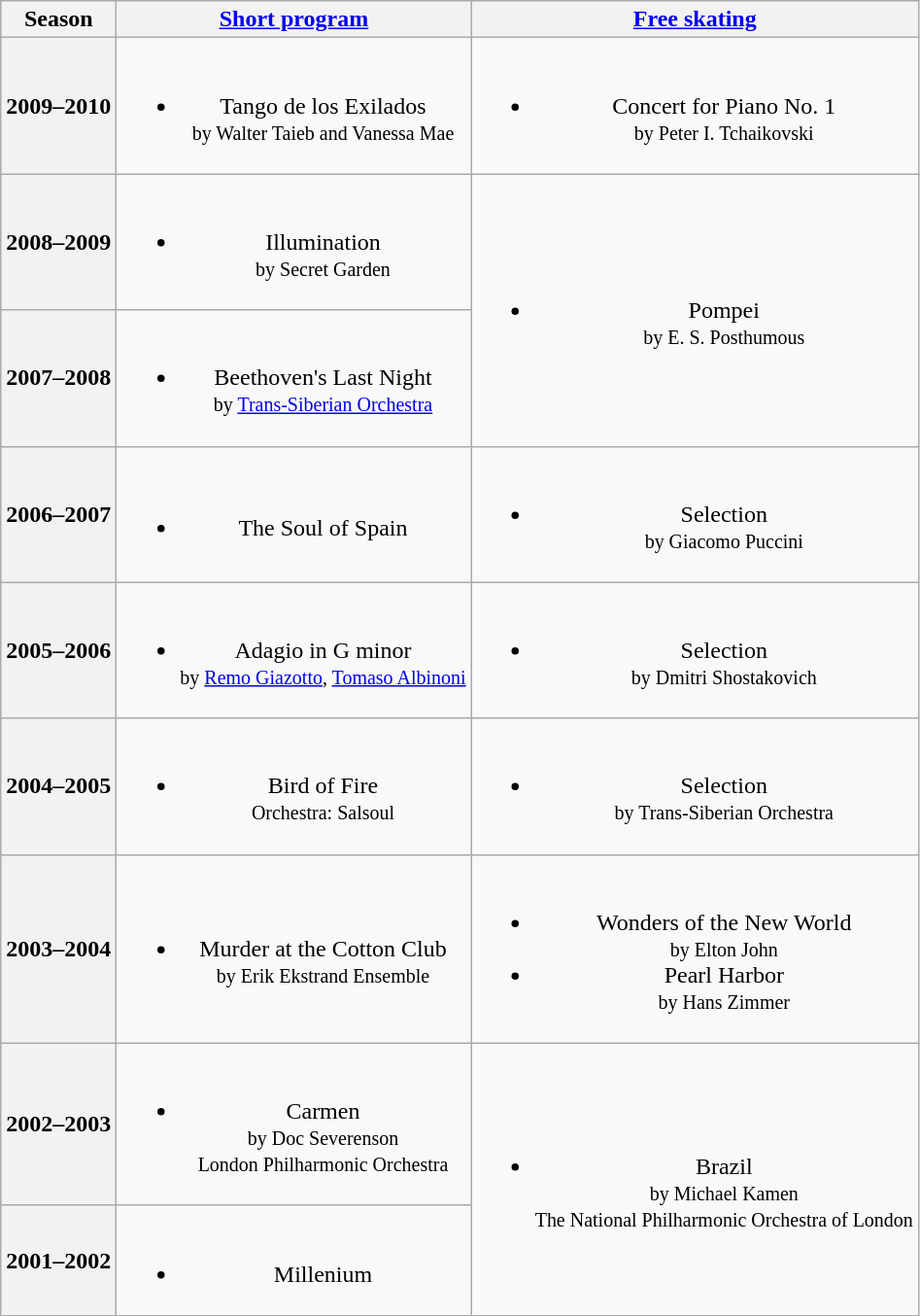<table class=wikitable style=text-align:center>
<tr>
<th>Season</th>
<th><a href='#'>Short program</a></th>
<th><a href='#'>Free skating</a></th>
</tr>
<tr>
<th>2009–2010 <br> </th>
<td><br><ul><li>Tango de los Exilados <br><small> by Walter Taieb and Vanessa Mae </small></li></ul></td>
<td><br><ul><li>Concert for Piano No. 1 <br><small> by Peter I. Tchaikovski </small></li></ul></td>
</tr>
<tr>
<th>2008–2009 <br> </th>
<td><br><ul><li>Illumination <br><small> by Secret Garden </small></li></ul></td>
<td rowspan=2><br><ul><li>Pompei <br><small> by E. S. Posthumous </small></li></ul></td>
</tr>
<tr>
<th>2007–2008 <br> </th>
<td><br><ul><li>Beethoven's Last Night <br><small> by <a href='#'>Trans-Siberian Orchestra</a> </small></li></ul></td>
</tr>
<tr>
<th>2006–2007 <br> </th>
<td><br><ul><li>The Soul of Spain</li></ul></td>
<td><br><ul><li>Selection <br><small> by Giacomo Puccini </small></li></ul></td>
</tr>
<tr>
<th>2005–2006 <br> </th>
<td><br><ul><li>Adagio in G minor <br><small> by <a href='#'>Remo Giazotto</a>, <a href='#'>Tomaso Albinoni</a> </small></li></ul></td>
<td><br><ul><li>Selection <br><small> by Dmitri Shostakovich </small></li></ul></td>
</tr>
<tr>
<th>2004–2005 <br> </th>
<td><br><ul><li>Bird of Fire <br><small> Orchestra: Salsoul </small></li></ul></td>
<td><br><ul><li>Selection <br><small> by Trans-Siberian Orchestra </small></li></ul></td>
</tr>
<tr>
<th>2003–2004 <br> </th>
<td><br><ul><li>Murder at the Cotton Club <br><small> by Erik Ekstrand Ensemble </small></li></ul></td>
<td><br><ul><li>Wonders of the New World <br><small> by Elton John </small></li><li>Pearl Harbor <br><small> by Hans Zimmer </small></li></ul></td>
</tr>
<tr>
<th>2002–2003 <br> </th>
<td><br><ul><li>Carmen <br><small> by Doc Severenson <br> London Philharmonic Orchestra </small></li></ul></td>
<td rowspan=2><br><ul><li>Brazil <br><small> by Michael Kamen <br> The National Philharmonic Orchestra of London </small></li></ul></td>
</tr>
<tr>
<th>2001–2002 <br> </th>
<td><br><ul><li>Millenium</li></ul></td>
</tr>
</table>
